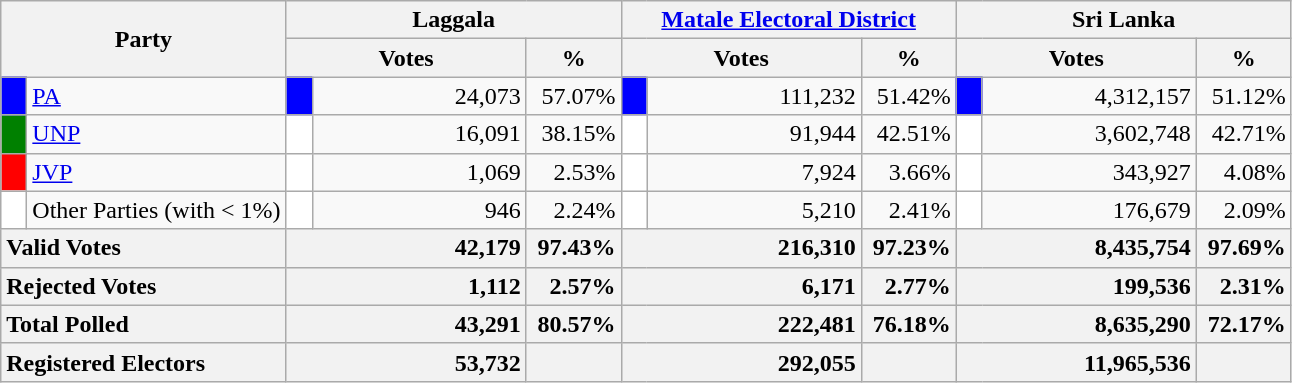<table class="wikitable">
<tr>
<th colspan="2" width="144px"rowspan="2">Party</th>
<th colspan="3" width="216px">Laggala</th>
<th colspan="3" width="216px"><a href='#'>Matale Electoral District</a></th>
<th colspan="3" width="216px">Sri Lanka</th>
</tr>
<tr>
<th colspan="2" width="144px">Votes</th>
<th>%</th>
<th colspan="2" width="144px">Votes</th>
<th>%</th>
<th colspan="2" width="144px">Votes</th>
<th>%</th>
</tr>
<tr>
<td style="background-color:blue;" width="10px"></td>
<td style="text-align:left;"><a href='#'>PA</a></td>
<td style="background-color:blue;" width="10px"></td>
<td style="text-align:right;">24,073</td>
<td style="text-align:right;">57.07%</td>
<td style="background-color:blue;" width="10px"></td>
<td style="text-align:right;">111,232</td>
<td style="text-align:right;">51.42%</td>
<td style="background-color:blue;" width="10px"></td>
<td style="text-align:right;">4,312,157</td>
<td style="text-align:right;">51.12%</td>
</tr>
<tr>
<td style="background-color:green;" width="10px"></td>
<td style="text-align:left;"><a href='#'>UNP</a></td>
<td style="background-color:white;" width="10px"></td>
<td style="text-align:right;">16,091</td>
<td style="text-align:right;">38.15%</td>
<td style="background-color:white;" width="10px"></td>
<td style="text-align:right;">91,944</td>
<td style="text-align:right;">42.51%</td>
<td style="background-color:white;" width="10px"></td>
<td style="text-align:right;">3,602,748</td>
<td style="text-align:right;">42.71%</td>
</tr>
<tr>
<td style="background-color:red;" width="10px"></td>
<td style="text-align:left;"><a href='#'>JVP</a></td>
<td style="background-color:white;" width="10px"></td>
<td style="text-align:right;">1,069</td>
<td style="text-align:right;">2.53%</td>
<td style="background-color:white;" width="10px"></td>
<td style="text-align:right;">7,924</td>
<td style="text-align:right;">3.66%</td>
<td style="background-color:white;" width="10px"></td>
<td style="text-align:right;">343,927</td>
<td style="text-align:right;">4.08%</td>
</tr>
<tr>
<td style="background-color:white;" width="10px"></td>
<td style="text-align:left;">Other Parties (with < 1%)</td>
<td style="background-color:white;" width="10px"></td>
<td style="text-align:right;">946</td>
<td style="text-align:right;">2.24%</td>
<td style="background-color:white;" width="10px"></td>
<td style="text-align:right;">5,210</td>
<td style="text-align:right;">2.41%</td>
<td style="background-color:white;" width="10px"></td>
<td style="text-align:right;">176,679</td>
<td style="text-align:right;">2.09%</td>
</tr>
<tr>
<th colspan="2" width="144px"style="text-align:left;">Valid Votes</th>
<th style="text-align:right;"colspan="2" width="144px">42,179</th>
<th style="text-align:right;">97.43%</th>
<th style="text-align:right;"colspan="2" width="144px">216,310</th>
<th style="text-align:right;">97.23%</th>
<th style="text-align:right;"colspan="2" width="144px">8,435,754</th>
<th style="text-align:right;">97.69%</th>
</tr>
<tr>
<th colspan="2" width="144px"style="text-align:left;">Rejected Votes</th>
<th style="text-align:right;"colspan="2" width="144px">1,112</th>
<th style="text-align:right;">2.57%</th>
<th style="text-align:right;"colspan="2" width="144px">6,171</th>
<th style="text-align:right;">2.77%</th>
<th style="text-align:right;"colspan="2" width="144px">199,536</th>
<th style="text-align:right;">2.31%</th>
</tr>
<tr>
<th colspan="2" width="144px"style="text-align:left;">Total Polled</th>
<th style="text-align:right;"colspan="2" width="144px">43,291</th>
<th style="text-align:right;">80.57%</th>
<th style="text-align:right;"colspan="2" width="144px">222,481</th>
<th style="text-align:right;">76.18%</th>
<th style="text-align:right;"colspan="2" width="144px">8,635,290</th>
<th style="text-align:right;">72.17%</th>
</tr>
<tr>
<th colspan="2" width="144px"style="text-align:left;">Registered Electors</th>
<th style="text-align:right;"colspan="2" width="144px">53,732</th>
<th></th>
<th style="text-align:right;"colspan="2" width="144px">292,055</th>
<th></th>
<th style="text-align:right;"colspan="2" width="144px">11,965,536</th>
<th></th>
</tr>
</table>
